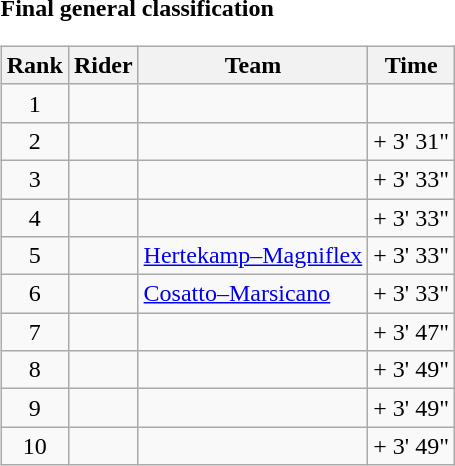<table>
<tr>
<td><strong>Final general classification</strong><br><table class="wikitable">
<tr>
<th scope="col">Rank</th>
<th scope="col">Rider</th>
<th scope="col">Team</th>
<th scope="col">Time</th>
</tr>
<tr>
<td style="text-align:center;">1</td>
<td></td>
<td></td>
<td style="text-align:right;"></td>
</tr>
<tr>
<td style="text-align:center;">2</td>
<td></td>
<td></td>
<td style="text-align:right;">+ 3' 31"</td>
</tr>
<tr>
<td style="text-align:center;">3</td>
<td></td>
<td></td>
<td style="text-align:right;">+ 3' 33"</td>
</tr>
<tr>
<td style="text-align:center;">4</td>
<td></td>
<td></td>
<td style="text-align:right;">+ 3' 33"</td>
</tr>
<tr>
<td style="text-align:center;">5</td>
<td></td>
<td><a href='#'>Hertekamp–Magniflex</a></td>
<td style="text-align:right;">+ 3' 33"</td>
</tr>
<tr>
<td style="text-align:center;">6</td>
<td></td>
<td><a href='#'>Cosatto–Marsicano</a></td>
<td style="text-align:right;">+ 3' 33"</td>
</tr>
<tr>
<td style="text-align:center;">7</td>
<td></td>
<td></td>
<td style="text-align:right;">+ 3' 47"</td>
</tr>
<tr>
<td style="text-align:center;">8</td>
<td></td>
<td></td>
<td style="text-align:right;">+ 3' 49"</td>
</tr>
<tr>
<td style="text-align:center;">9</td>
<td></td>
<td></td>
<td style="text-align:right;">+ 3' 49"</td>
</tr>
<tr>
<td style="text-align:center;">10</td>
<td></td>
<td></td>
<td style="text-align:right;">+ 3' 49"</td>
</tr>
</table>
</td>
</tr>
</table>
